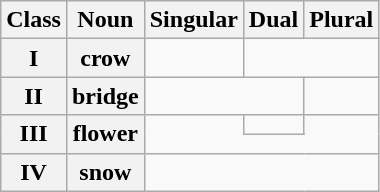<table class="wikitable" style="text-align: center;">
<tr>
<th>Class</th>
<th>Noun</th>
<th>Singular</th>
<th>Dual</th>
<th>Plural</th>
</tr>
<tr>
<th>I</th>
<th>crow</th>
<td></td>
<td colspan=2></td>
</tr>
<tr>
<th>II</th>
<th>bridge</th>
<td colspan=2></td>
<td></td>
</tr>
<tr>
<th rowspan=2>III</th>
<th rowspan=2>flower</th>
<td style="border-style: solid none solid solid;" rowspan=2></td>
<td></td>
<td style="border-style: solid solid solid none;" rowspan=2></td>
</tr>
<tr>
<td style="border-style: none none none none;"></td>
</tr>
<tr>
<th>IV</th>
<th>snow</th>
<td colspan=3></td>
</tr>
</table>
